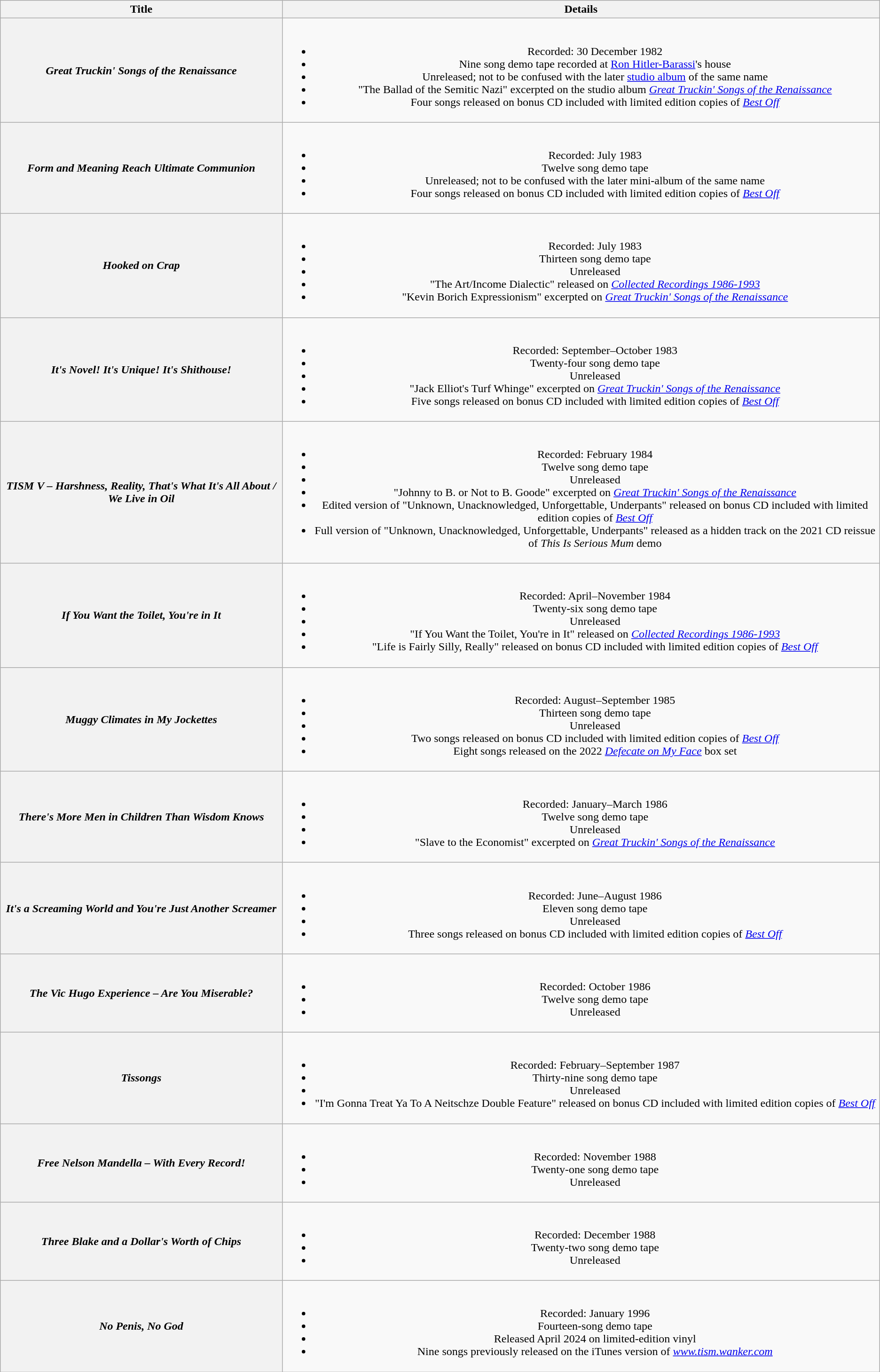<table class="wikitable plainrowheaders" style="text-align:center;" border="1">
<tr>
<th scope="col">Title</th>
<th scope="col">Details</th>
</tr>
<tr>
<th scope="row"><em>Great Truckin' Songs of the Renaissance</em></th>
<td><br><ul><li>Recorded: 30 December 1982</li><li>Nine song demo tape recorded at <a href='#'>Ron Hitler-Barassi</a>'s house</li><li>Unreleased; not to be confused with the later <a href='#'>studio album</a> of the same name</li><li>"The Ballad of the Semitic Nazi" excerpted on the studio album <em><a href='#'>Great Truckin' Songs of the Renaissance</a></em></li><li>Four songs released on bonus CD included with limited edition copies of <em><a href='#'>Best Off</a></em></li></ul></td>
</tr>
<tr>
<th scope="row"><em>Form and Meaning Reach Ultimate Communion</em></th>
<td><br><ul><li>Recorded: July 1983</li><li>Twelve song demo tape</li><li>Unreleased; not to be confused with the later mini-album of the same name</li><li>Four songs released on bonus CD included with limited edition copies of <em><a href='#'>Best Off</a></em></li></ul></td>
</tr>
<tr>
<th scope="row"><em>Hooked on Crap</em></th>
<td><br><ul><li>Recorded: July 1983</li><li>Thirteen song demo tape</li><li>Unreleased</li><li>"The Art/Income Dialectic" released on <em><a href='#'>Collected Recordings 1986-1993</a></em></li><li>"Kevin Borich Expressionism" excerpted on <em><a href='#'>Great Truckin' Songs of the Renaissance</a></em></li></ul></td>
</tr>
<tr>
<th scope="row"><em>It's Novel! It's Unique! It's Shithouse!</em></th>
<td><br><ul><li>Recorded: September–October 1983</li><li>Twenty-four song demo tape</li><li>Unreleased</li><li>"Jack Elliot's Turf Whinge" excerpted on <em><a href='#'>Great Truckin' Songs of the Renaissance</a></em></li><li>Five songs released on bonus CD included with limited edition copies of <em><a href='#'>Best Off</a></em></li></ul></td>
</tr>
<tr>
<th scope="row"><em>TISM V – Harshness, Reality, That's What It's All About / We Live in Oil</em></th>
<td><br><ul><li>Recorded: February 1984</li><li>Twelve song demo tape</li><li>Unreleased</li><li>"Johnny to B. or Not to B. Goode" excerpted on <em><a href='#'>Great Truckin' Songs of the Renaissance</a></em></li><li>Edited version of "Unknown, Unacknowledged, Unforgettable, Underpants" released on bonus CD included with limited edition copies of <em><a href='#'>Best Off</a></em></li><li>Full version of "Unknown, Unacknowledged, Unforgettable, Underpants" released as a hidden track on the 2021 CD reissue of <em>This Is Serious Mum</em> demo</li></ul></td>
</tr>
<tr>
<th scope="row"><em>If You Want the Toilet, You're in It</em></th>
<td><br><ul><li>Recorded: April–November 1984</li><li>Twenty-six song demo tape</li><li>Unreleased</li><li>"If You Want the Toilet, You're in It" released on <em><a href='#'>Collected Recordings 1986-1993</a></em></li><li>"Life is Fairly Silly, Really" released on bonus CD included with limited edition copies of <em><a href='#'>Best Off</a></em></li></ul></td>
</tr>
<tr>
<th scope="row"><em>Muggy Climates in My Jockettes</em></th>
<td><br><ul><li>Recorded: August–September 1985</li><li>Thirteen song demo tape</li><li>Unreleased</li><li>Two songs released on bonus CD included with limited edition copies of <em><a href='#'>Best Off</a></em></li><li>Eight songs released on the 2022 <em><a href='#'>Defecate on My Face</a></em> box set</li></ul></td>
</tr>
<tr>
<th scope="row"><em>There's More Men in Children Than Wisdom Knows</em></th>
<td><br><ul><li>Recorded: January–March 1986</li><li>Twelve song demo tape</li><li>Unreleased</li><li>"Slave to the Economist" excerpted on <em><a href='#'>Great Truckin' Songs of the Renaissance</a></em></li></ul></td>
</tr>
<tr>
<th scope="row"><em>It's a Screaming World and You're Just Another Screamer</em></th>
<td><br><ul><li>Recorded: June–August 1986</li><li>Eleven song demo tape</li><li>Unreleased</li><li>Three songs released on bonus CD included with limited edition copies of <em><a href='#'>Best Off</a></em></li></ul></td>
</tr>
<tr>
<th scope="row"><em>The Vic Hugo Experience – Are You Miserable?</em></th>
<td><br><ul><li>Recorded: October 1986</li><li>Twelve song demo tape</li><li>Unreleased</li></ul></td>
</tr>
<tr>
<th scope="row"><em>Tissongs</em></th>
<td><br><ul><li>Recorded: February–September 1987</li><li>Thirty-nine song demo tape</li><li>Unreleased</li><li>"I'm Gonna Treat Ya To A Neitschze Double Feature" released on bonus CD included with limited edition copies of <em><a href='#'>Best Off</a></em></li></ul></td>
</tr>
<tr>
<th scope="row"><em>Free Nelson Mandella – With Every Record!</em></th>
<td><br><ul><li>Recorded: November 1988</li><li>Twenty-one song demo tape</li><li>Unreleased</li></ul></td>
</tr>
<tr>
<th scope="row"><em>Three Blake and a Dollar's Worth of Chips</em></th>
<td><br><ul><li>Recorded: December 1988</li><li>Twenty-two song demo tape</li><li>Unreleased</li></ul></td>
</tr>
<tr>
<th scope="row"><em>No Penis, No God</em></th>
<td><br><ul><li>Recorded: January 1996</li><li>Fourteen-song demo tape</li><li>Released April 2024 on limited-edition vinyl</li><li>Nine songs previously released on the iTunes version of <em><a href='#'>www.tism.wanker.com</a></em></li></ul></td>
</tr>
</table>
